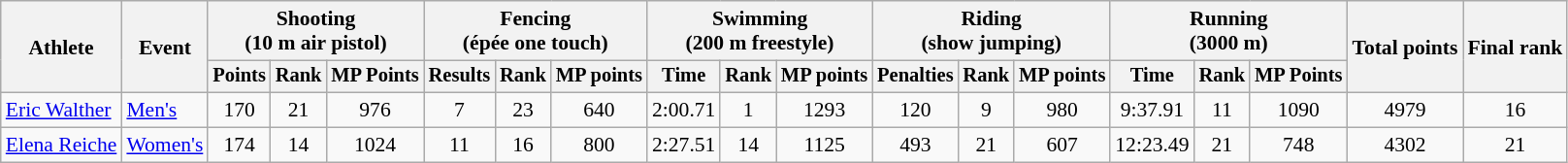<table class="wikitable" style="font-size:90%">
<tr>
<th rowspan="2">Athlete</th>
<th rowspan="2">Event</th>
<th colspan=3>Shooting<br><span>(10 m air pistol)</span></th>
<th colspan=3>Fencing<br><span>(épée one touch)</span></th>
<th colspan=3>Swimming<br><span>(200 m freestyle)</span></th>
<th colspan=3>Riding<br><span>(show jumping)</span></th>
<th colspan=3>Running<br><span>(3000 m)</span></th>
<th rowspan=2>Total points</th>
<th rowspan=2>Final rank</th>
</tr>
<tr style="font-size:95%">
<th>Points</th>
<th>Rank</th>
<th>MP Points</th>
<th>Results</th>
<th>Rank</th>
<th>MP points</th>
<th>Time</th>
<th>Rank</th>
<th>MP points</th>
<th>Penalties</th>
<th>Rank</th>
<th>MP points</th>
<th>Time</th>
<th>Rank</th>
<th>MP Points</th>
</tr>
<tr>
<td align=left><a href='#'>Eric Walther</a></td>
<td align=left><a href='#'>Men's</a></td>
<td align=center>170</td>
<td align=center>21</td>
<td align=center>976</td>
<td align=center>7</td>
<td align=center>23</td>
<td align=center>640</td>
<td align=center>2:00.71</td>
<td align=center>1</td>
<td align=center>1293</td>
<td align=center>120</td>
<td align=center>9</td>
<td align=center>980</td>
<td align=center>9:37.91</td>
<td align=center>11</td>
<td align=center>1090</td>
<td align=center>4979</td>
<td align=center>16</td>
</tr>
<tr>
<td align=left><a href='#'>Elena Reiche</a></td>
<td align=left><a href='#'>Women's</a></td>
<td align=center>174</td>
<td align=center>14</td>
<td align=center>1024</td>
<td align=center>11</td>
<td align=center>16</td>
<td align=center>800</td>
<td align=center>2:27.51</td>
<td align=center>14</td>
<td align=center>1125</td>
<td align=center>493</td>
<td align=center>21</td>
<td align=center>607</td>
<td align=center>12:23.49</td>
<td align=center>21</td>
<td align=center>748</td>
<td align=center>4302</td>
<td align=center>21</td>
</tr>
</table>
